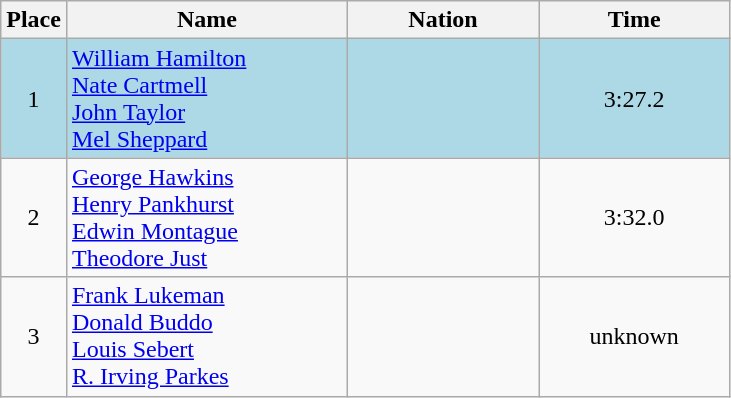<table class=wikitable>
<tr>
<th width=20>Place</th>
<th width=180>Name</th>
<th width=120>Nation</th>
<th width=120>Time</th>
</tr>
<tr bgcolor=lightblue>
<td align=center>1</td>
<td><a href='#'>William Hamilton</a> <br> <a href='#'>Nate Cartmell</a> <br> <a href='#'>John Taylor</a> <br> <a href='#'>Mel Sheppard</a></td>
<td></td>
<td align=center>3:27.2</td>
</tr>
<tr>
<td align=center>2</td>
<td><a href='#'>George Hawkins</a> <br> <a href='#'>Henry Pankhurst</a> <br> <a href='#'>Edwin Montague</a> <br> <a href='#'>Theodore Just</a></td>
<td></td>
<td align=center>3:32.0</td>
</tr>
<tr>
<td align=center>3</td>
<td><a href='#'>Frank Lukeman</a> <br> <a href='#'>Donald Buddo</a> <br> <a href='#'>Louis Sebert</a> <br> <a href='#'>R. Irving Parkes</a></td>
<td></td>
<td align=center>unknown</td>
</tr>
</table>
